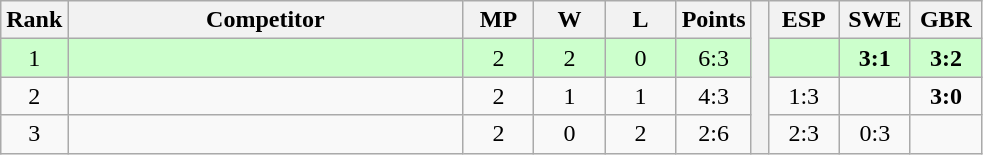<table class="wikitable" style="text-align:center">
<tr>
<th>Rank</th>
<th style="width:16em">Competitor</th>
<th style="width:2.5em">MP</th>
<th style="width:2.5em">W</th>
<th style="width:2.5em">L</th>
<th>Points</th>
<th rowspan="4"> </th>
<th style="width:2.5em">ESP</th>
<th style="width:2.5em">SWE</th>
<th style="width:2.5em">GBR</th>
</tr>
<tr style="background:#cfc;">
<td>1</td>
<td style="text-align:left"></td>
<td>2</td>
<td>2</td>
<td>0</td>
<td>6:3</td>
<td></td>
<td><strong>3:1</strong></td>
<td><strong>3:2</strong></td>
</tr>
<tr>
<td>2</td>
<td style="text-align:left"></td>
<td>2</td>
<td>1</td>
<td>1</td>
<td>4:3</td>
<td>1:3</td>
<td></td>
<td><strong>3:0</strong></td>
</tr>
<tr>
<td>3</td>
<td style="text-align:left"></td>
<td>2</td>
<td>0</td>
<td>2</td>
<td>2:6</td>
<td>2:3</td>
<td>0:3</td>
<td></td>
</tr>
</table>
